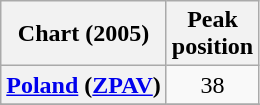<table class="wikitable sortable plainrowheaders">
<tr>
<th>Chart (2005)</th>
<th>Peak<br>position</th>
</tr>
<tr>
<th scope="row"><a href='#'>Poland</a> (<a href='#'>ZPAV</a>)</th>
<td style="text-align:center;">38</td>
</tr>
<tr>
</tr>
<tr>
</tr>
<tr>
</tr>
</table>
